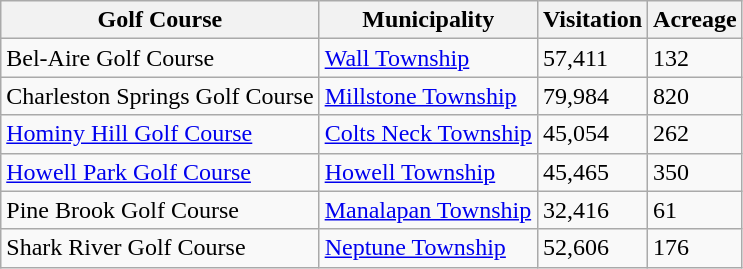<table class="wikitable">
<tr>
<th>Golf Course</th>
<th>Municipality</th>
<th>Visitation</th>
<th>Acreage</th>
</tr>
<tr>
<td>Bel-Aire Golf Course</td>
<td><a href='#'>Wall Township</a></td>
<td>57,411</td>
<td>132</td>
</tr>
<tr>
<td>Charleston Springs Golf Course</td>
<td><a href='#'>Millstone Township</a></td>
<td>79,984</td>
<td>820</td>
</tr>
<tr>
<td><a href='#'>Hominy Hill Golf Course</a></td>
<td><a href='#'>Colts Neck Township</a></td>
<td>45,054</td>
<td>262</td>
</tr>
<tr>
<td><a href='#'>Howell Park Golf Course</a></td>
<td><a href='#'>Howell Township</a></td>
<td>45,465</td>
<td>350</td>
</tr>
<tr>
<td>Pine Brook Golf Course</td>
<td><a href='#'>Manalapan Township</a></td>
<td>32,416</td>
<td>61</td>
</tr>
<tr>
<td>Shark River Golf Course</td>
<td><a href='#'>Neptune Township</a></td>
<td>52,606</td>
<td>176</td>
</tr>
</table>
